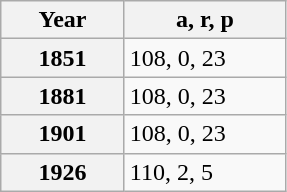<table class="wikitable" style="margin:0 0 0 3em; border:1px solid darkgrey;">
<tr>
<th style="width:75px;">Year</th>
<th style="width:100px;">a, r, p</th>
</tr>
<tr>
<th>1851</th>
<td>108, 0, 23 </td>
</tr>
<tr>
<th>1881</th>
<td>108, 0, 23 </td>
</tr>
<tr>
<th>1901</th>
<td>108, 0, 23 </td>
</tr>
<tr>
<th>1926</th>
<td>110, 2, 5 </td>
</tr>
</table>
